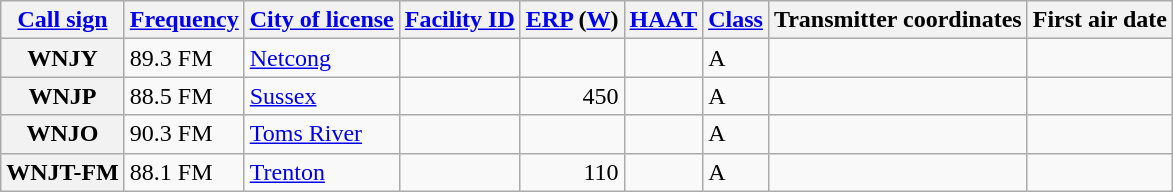<table class="wikitable sortable">
<tr>
<th scope="col"><a href='#'>Call sign</a></th>
<th scope="col" data-sort-type="number"><a href='#'>Frequency</a></th>
<th scope="col"><a href='#'>City of license</a></th>
<th scope="col" data-sort-type="number"><a href='#'>Facility ID</a></th>
<th scope="col" data-sort-type="number"><a href='#'>ERP</a> (<a href='#'>W</a>)</th>
<th scope="col" data-sort-type="number"><a href='#'>HAAT</a></th>
<th scope="col"><a href='#'>Class</a></th>
<th scope = "col" class="unsortable">Transmitter coordinates</th>
<th scope="col" data-sort-type="number">First air date</th>
</tr>
<tr>
<th scope="row">WNJY</th>
<td>89.3 FM</td>
<td><a href='#'>Netcong</a></td>
<td style="text-align:right;"></td>
<td style="text-align:right;"></td>
<td style="text-align:right;"></td>
<td>A</td>
<td></td>
<td></td>
</tr>
<tr>
<th scope="row">WNJP</th>
<td>88.5 FM</td>
<td><a href='#'>Sussex</a></td>
<td style="text-align:right;"></td>
<td style="text-align:right;">450</td>
<td style="text-align:right;"></td>
<td>A</td>
<td></td>
<td></td>
</tr>
<tr>
<th scope="row">WNJO</th>
<td>90.3 FM</td>
<td><a href='#'>Toms River</a></td>
<td style="text-align:right;"></td>
<td style="text-align:right;"></td>
<td style="text-align:right;"></td>
<td>A</td>
<td></td>
<td></td>
</tr>
<tr>
<th scope="row">WNJT-FM</th>
<td>88.1 FM</td>
<td><a href='#'>Trenton</a></td>
<td style="text-align:right;"></td>
<td style="text-align:right;">110</td>
<td style="text-align:right;"></td>
<td>A</td>
<td></td>
<td></td>
</tr>
</table>
